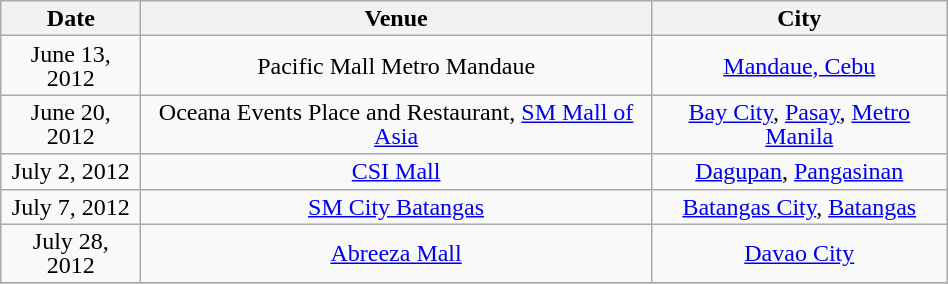<table class="wikitable" style="text-align:center; font-size:100%; line-height:16px;" width=50%">
<tr>
<th>Date</th>
<th>Venue</th>
<th>City</th>
</tr>
<tr>
<td>June 13, 2012</td>
<td>Pacific Mall Metro Mandaue</td>
<td><a href='#'>Mandaue, Cebu</a></td>
</tr>
<tr>
<td>June 20, 2012</td>
<td>Oceana Events Place and Restaurant, <a href='#'>SM Mall of Asia</a></td>
<td><a href='#'>Bay City</a>, <a href='#'>Pasay</a>, <a href='#'>Metro Manila</a></td>
</tr>
<tr>
<td>July 2, 2012</td>
<td><a href='#'>CSI Mall</a></td>
<td><a href='#'>Dagupan</a>, <a href='#'>Pangasinan</a></td>
</tr>
<tr>
<td>July 7, 2012</td>
<td><a href='#'>SM City Batangas</a></td>
<td><a href='#'>Batangas City</a>, <a href='#'>Batangas</a></td>
</tr>
<tr>
<td>July 28, 2012</td>
<td><a href='#'>Abreeza Mall</a></td>
<td><a href='#'>Davao City</a></td>
</tr>
<tr>
</tr>
</table>
